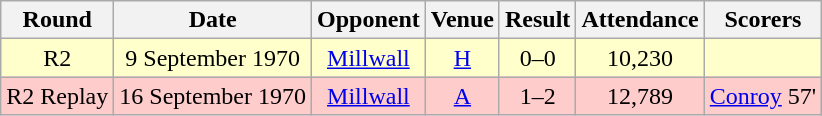<table class="wikitable" style="font-size:100%; text-align:center">
<tr>
<th>Round</th>
<th>Date</th>
<th>Opponent</th>
<th>Venue</th>
<th>Result</th>
<th>Attendance</th>
<th>Scorers</th>
</tr>
<tr style="background-color: #FFFFCC;">
<td>R2</td>
<td>9 September 1970</td>
<td><a href='#'>Millwall</a></td>
<td><a href='#'>H</a></td>
<td>0–0</td>
<td>10,230</td>
<td></td>
</tr>
<tr style="background-color: #FFCCCC;">
<td>R2 Replay</td>
<td>16 September 1970</td>
<td><a href='#'>Millwall</a></td>
<td><a href='#'>A</a></td>
<td>1–2</td>
<td>12,789</td>
<td><a href='#'>Conroy</a> 57'</td>
</tr>
</table>
